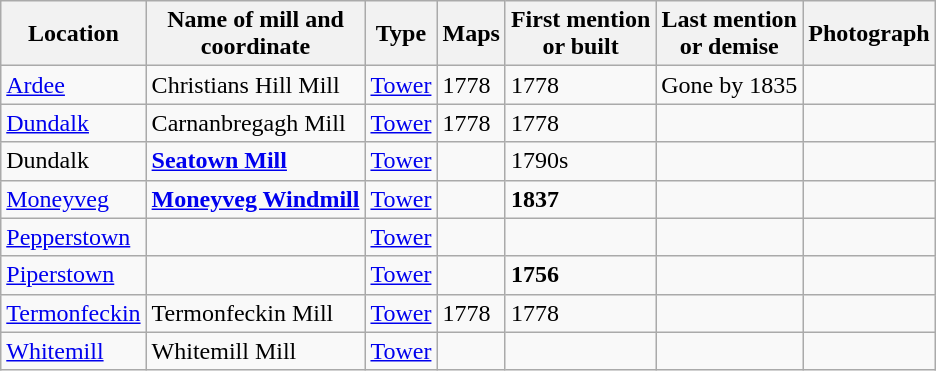<table class="wikitable">
<tr>
<th>Location</th>
<th>Name of mill and<br>coordinate</th>
<th>Type</th>
<th>Maps</th>
<th>First mention<br>or built</th>
<th>Last mention<br> or demise</th>
<th>Photograph</th>
</tr>
<tr>
<td><a href='#'>Ardee</a></td>
<td>Christians Hill Mill<br></td>
<td><a href='#'>Tower</a></td>
<td>1778</td>
<td>1778</td>
<td>Gone by 1835<br></td>
<td></td>
</tr>
<tr>
<td><a href='#'>Dundalk</a></td>
<td>Carnanbregagh Mill<br></td>
<td><a href='#'>Tower</a></td>
<td>1778</td>
<td>1778</td>
<td></td>
<td></td>
</tr>
<tr>
<td>Dundalk</td>
<td><strong><a href='#'>Seatown Mill</a></strong><br></td>
<td><a href='#'>Tower</a></td>
<td></td>
<td>1790s</td>
<td></td>
<td></td>
</tr>
<tr>
<td><a href='#'>Moneyveg</a></td>
<td><strong><a href='#'>Moneyveg Windmill</a></strong></td>
<td><a href='#'>Tower</a></td>
<td></td>
<td><strong>1837</strong></td>
<td></td>
<td></td>
</tr>
<tr>
<td><a href='#'>Pepperstown</a></td>
<td></td>
<td><a href='#'>Tower</a></td>
<td></td>
<td></td>
<td></td>
<td></td>
</tr>
<tr>
<td><a href='#'>Piperstown</a></td>
<td></td>
<td><a href='#'>Tower</a></td>
<td></td>
<td><strong>1756</strong></td>
<td></td>
<td></td>
</tr>
<tr>
<td><a href='#'>Termonfeckin</a></td>
<td>Termonfeckin Mill<br></td>
<td><a href='#'>Tower</a></td>
<td>1778</td>
<td>1778</td>
<td></td>
<td></td>
</tr>
<tr>
<td><a href='#'>Whitemill</a></td>
<td>Whitemill Mill<br></td>
<td><a href='#'>Tower</a></td>
<td></td>
<td></td>
<td></td>
<td></td>
</tr>
</table>
